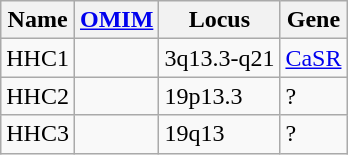<table class="wikitable">
<tr>
<th>Name</th>
<th><a href='#'>OMIM</a></th>
<th>Locus</th>
<th>Gene</th>
</tr>
<tr>
<td>HHC1</td>
<td></td>
<td>3q13.3-q21</td>
<td><a href='#'>CaSR</a></td>
</tr>
<tr>
<td>HHC2</td>
<td></td>
<td>19p13.3</td>
<td>?</td>
</tr>
<tr>
<td>HHC3</td>
<td></td>
<td>19q13</td>
<td>?</td>
</tr>
</table>
